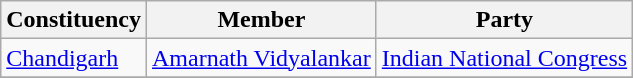<table class="wikitable sortable">
<tr>
<th>Constituency</th>
<th>Member</th>
<th>Party</th>
</tr>
<tr>
<td><a href='#'>Chandigarh</a></td>
<td><a href='#'>Amarnath Vidyalankar</a></td>
<td><a href='#'>Indian National Congress</a></td>
</tr>
<tr>
</tr>
</table>
